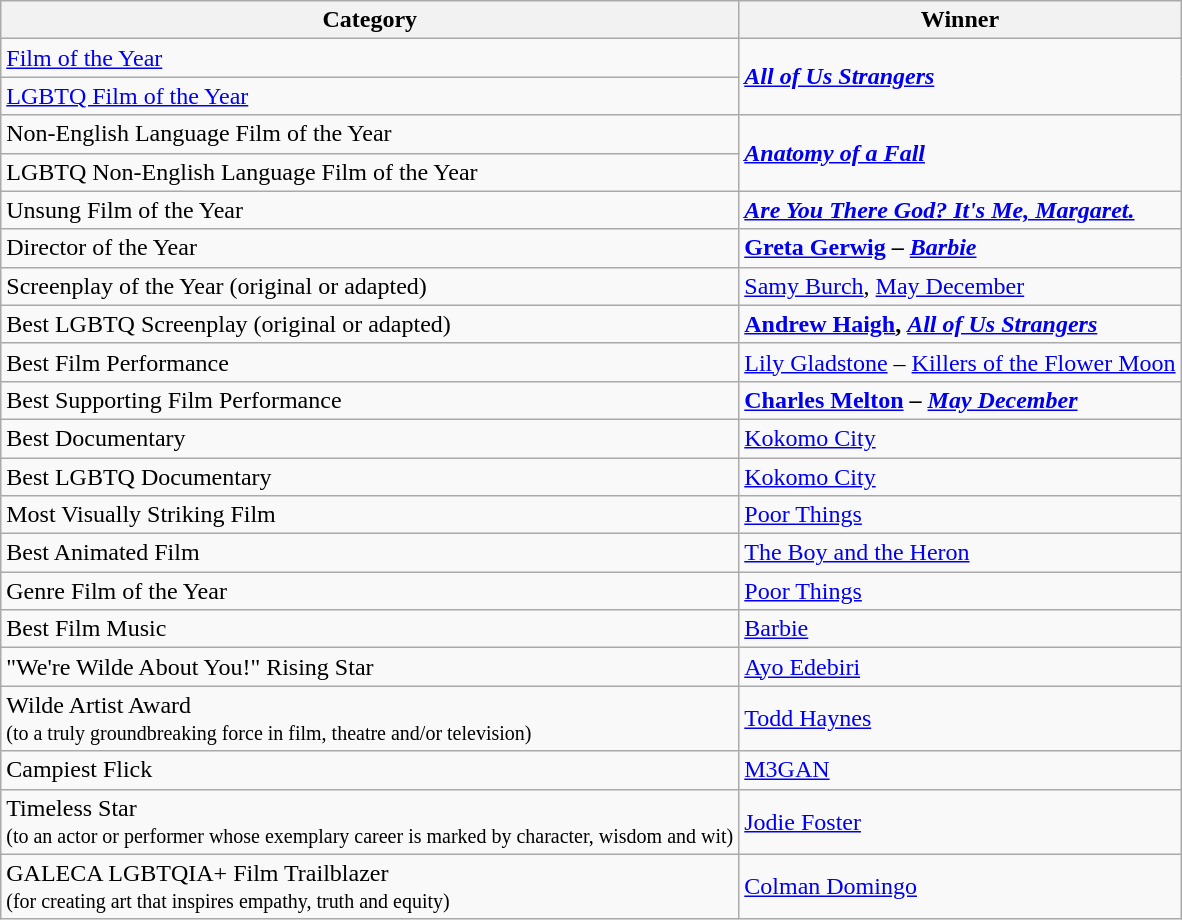<table class="wikitable">
<tr>
<th>Category</th>
<th>Winner</th>
</tr>
<tr>
<td><a href='#'>Film of the Year</a></td>
<td rowspan=2><strong><em><a href='#'>All of Us Strangers</a></em></strong></td>
</tr>
<tr>
<td><a href='#'>LGBTQ Film of the Year</a></td>
</tr>
<tr>
<td>Non-English Language Film of the Year</td>
<td rowspan=2><strong><em> <a href='#'>Anatomy of a Fall</a></em></strong></td>
</tr>
<tr>
<td>LGBTQ Non-English Language Film of the Year</td>
</tr>
<tr>
<td>Unsung Film of the Year</td>
<td><strong><em> <a href='#'>Are You There God? It's Me, Margaret.</a></em></strong></td>
</tr>
<tr>
<td>Director of the Year</td>
<td><strong><a href='#'>Greta Gerwig</a> – <em><a href='#'>Barbie</a><strong><em></td>
</tr>
<tr>
<td>Screenplay of the Year (original or adapted)</td>
<td></strong><a href='#'>Samy Burch</a>, </em><a href='#'>May December</a></em></strong></td>
</tr>
<tr>
<td>Best LGBTQ Screenplay (original or adapted)</td>
<td><strong><a href='#'>Andrew Haigh</a>, <em><a href='#'>All of Us Strangers</a><strong><em></td>
</tr>
<tr>
<td>Best Film Performance</td>
<td></strong><a href='#'>Lily Gladstone</a> – </em><a href='#'>Killers of the Flower Moon</a></em></strong></td>
</tr>
<tr>
<td>Best Supporting Film Performance</td>
<td><strong><a href='#'>Charles Melton</a> – <em><a href='#'>May December</a><strong><em></td>
</tr>
<tr>
<td>Best Documentary</td>
<td></em></strong><a href='#'>Kokomo City</a><strong><em></td>
</tr>
<tr>
<td>Best LGBTQ Documentary</td>
<td></em></strong><a href='#'>Kokomo City</a><strong><em></td>
</tr>
<tr>
<td>Most Visually Striking Film</td>
<td></em></strong><a href='#'>Poor Things</a><strong><em></td>
</tr>
<tr>
<td>Best Animated Film</td>
<td></em></strong> <a href='#'>The Boy and the Heron</a><strong><em></td>
</tr>
<tr>
<td>Genre Film of the Year</td>
<td></em></strong><a href='#'>Poor Things</a><strong><em></td>
</tr>
<tr>
<td>Best Film Music</td>
<td></em></strong> <a href='#'>Barbie</a><strong><em></td>
</tr>
<tr>
<td>"We're Wilde About You!" Rising Star</td>
<td></strong><a href='#'>Ayo Edebiri</a><strong></td>
</tr>
<tr>
<td>Wilde Artist Award<br><small>(to a truly groundbreaking force in film, theatre and/or television)</small></td>
<td></strong><a href='#'>Todd Haynes</a><strong></td>
</tr>
<tr>
<td>Campiest Flick</td>
<td></em></strong> <a href='#'>M3GAN</a><strong><em></td>
</tr>
<tr>
<td>Timeless Star<br><small>(to an actor or performer whose exemplary career is marked by character, wisdom and wit)</small></td>
<td></strong><a href='#'>Jodie Foster</a><strong></td>
</tr>
<tr>
<td>GALECA LGBTQIA+ Film Trailblazer<br><small>(for creating art that inspires empathy, truth and equity)</small></td>
<td></strong><a href='#'>Colman Domingo</a><strong></td>
</tr>
</table>
